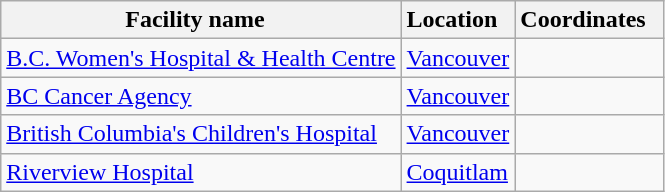<table class="wikitable sortable">
<tr>
<th>Facility name  </th>
<th>Location  </th>
<th class="unsortable">Coordinates  </th>
</tr>
<tr>
<td><a href='#'>B.C. Women's Hospital & Health Centre</a></td>
<td><a href='#'>Vancouver</a></td>
<td></td>
</tr>
<tr>
<td><a href='#'>BC Cancer Agency</a></td>
<td><a href='#'>Vancouver</a></td>
<td></td>
</tr>
<tr>
<td><a href='#'>British Columbia's Children's Hospital</a></td>
<td><a href='#'>Vancouver</a></td>
<td></td>
</tr>
<tr>
<td><a href='#'>Riverview Hospital</a></td>
<td><a href='#'>Coquitlam</a></td>
<td></td>
</tr>
</table>
